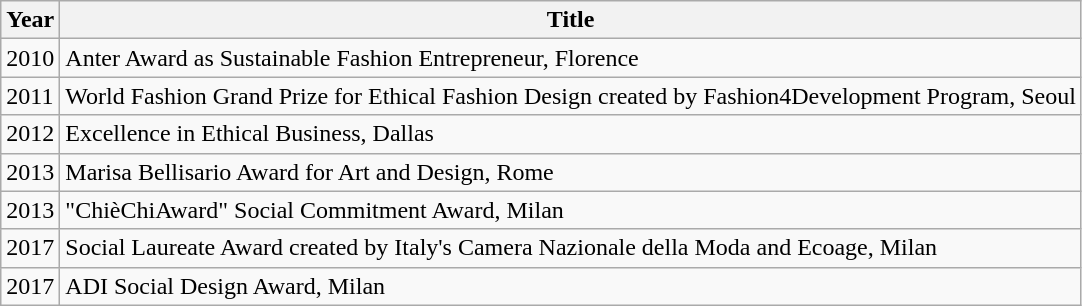<table class="wikitable">
<tr>
<th>Year</th>
<th>Title</th>
</tr>
<tr>
<td>2010</td>
<td>Anter Award as Sustainable Fashion Entrepreneur, Florence</td>
</tr>
<tr>
<td>2011</td>
<td>World Fashion Grand Prize for Ethical Fashion Design created by Fashion4Development Program, Seoul</td>
</tr>
<tr>
<td>2012</td>
<td>Excellence in Ethical Business, Dallas</td>
</tr>
<tr>
<td>2013</td>
<td>Marisa Bellisario Award for Art and Design, Rome</td>
</tr>
<tr>
<td>2013</td>
<td>"ChièChiAward" Social Commitment Award, Milan</td>
</tr>
<tr>
<td>2017</td>
<td>Social Laureate Award created by Italy's Camera Nazionale della Moda and Ecoage, Milan</td>
</tr>
<tr>
<td>2017</td>
<td>ADI Social Design Award, Milan</td>
</tr>
</table>
